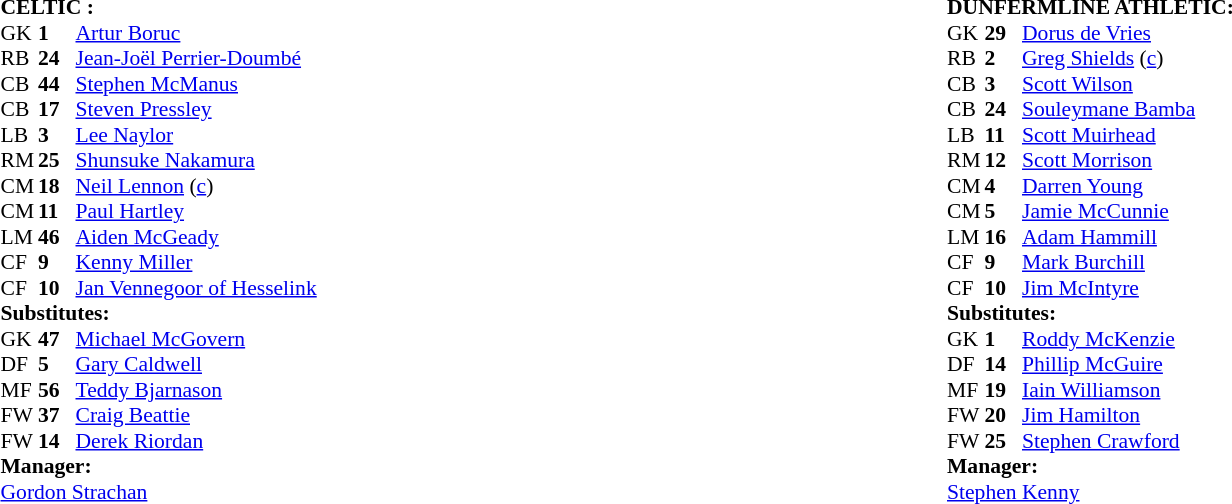<table width="100%">
<tr>
<td valign="top" width="50%"><br><table style="font-size: 90%" cellspacing="0" cellpadding="0">
<tr>
<td colspan="4"><strong>CELTIC :</strong></td>
</tr>
<tr>
<th width="25"></th>
<th width="25"></th>
</tr>
<tr>
<td>GK</td>
<td><strong>1</strong></td>
<td> <a href='#'>Artur Boruc</a></td>
</tr>
<tr>
<td>RB</td>
<td><strong>24</strong></td>
<td> <a href='#'>Jean-Joël Perrier-Doumbé</a></td>
<td></td>
</tr>
<tr>
<td>CB</td>
<td><strong>44</strong></td>
<td> <a href='#'>Stephen McManus</a></td>
</tr>
<tr>
<td>CB</td>
<td><strong>17</strong></td>
<td> <a href='#'>Steven Pressley</a></td>
<td></td>
</tr>
<tr>
<td>LB</td>
<td><strong>3</strong></td>
<td> <a href='#'>Lee Naylor</a></td>
</tr>
<tr>
<td>RM</td>
<td><strong>25</strong></td>
<td> <a href='#'>Shunsuke Nakamura</a></td>
</tr>
<tr>
<td>CM</td>
<td><strong>18</strong></td>
<td> <a href='#'>Neil Lennon</a> (<a href='#'>c</a>)</td>
<td></td>
<td></td>
</tr>
<tr>
<td>CM</td>
<td><strong>11</strong></td>
<td> <a href='#'>Paul Hartley</a></td>
</tr>
<tr>
<td>LM</td>
<td><strong>46</strong></td>
<td> <a href='#'>Aiden McGeady</a></td>
<td></td>
</tr>
<tr>
<td>CF</td>
<td><strong>9</strong></td>
<td> <a href='#'>Kenny Miller</a></td>
<td></td>
<td></td>
</tr>
<tr>
<td>CF</td>
<td><strong>10</strong></td>
<td> <a href='#'>Jan Vennegoor of Hesselink</a></td>
</tr>
<tr>
<td colspan=4><strong>Substitutes:</strong></td>
</tr>
<tr>
<td>GK</td>
<td><strong>47</strong></td>
<td> <a href='#'>Michael McGovern</a></td>
</tr>
<tr>
<td>DF</td>
<td><strong>5</strong></td>
<td> <a href='#'>Gary Caldwell</a></td>
<td></td>
<td></td>
</tr>
<tr>
<td>MF</td>
<td><strong>56</strong></td>
<td> <a href='#'>Teddy Bjarnason</a></td>
</tr>
<tr>
<td>FW</td>
<td><strong>37</strong></td>
<td> <a href='#'>Craig Beattie</a></td>
<td></td>
<td></td>
</tr>
<tr>
<td>FW</td>
<td><strong>14</strong></td>
<td> <a href='#'>Derek Riordan</a></td>
</tr>
<tr>
<td colspan=4><strong>Manager:</strong></td>
</tr>
<tr>
<td colspan="4"> <a href='#'>Gordon Strachan</a></td>
</tr>
</table>
</td>
<td valign="top" width="50%"><br><table style="font-size: 90%" cellspacing="0" cellpadding="0">
<tr>
<td colspan="4"><strong>DUNFERMLINE ATHLETIC:</strong></td>
</tr>
<tr>
<th width="25"></th>
<th width="25"></th>
</tr>
<tr>
<td>GK</td>
<td><strong>29</strong></td>
<td> <a href='#'>Dorus de Vries</a></td>
</tr>
<tr>
<td>RB</td>
<td><strong>2</strong></td>
<td> <a href='#'>Greg Shields</a> (<a href='#'>c</a>)</td>
</tr>
<tr>
<td>CB</td>
<td><strong>3</strong></td>
<td> <a href='#'>Scott Wilson</a></td>
</tr>
<tr>
<td>CB</td>
<td><strong>24</strong></td>
<td> <a href='#'>Souleymane Bamba</a></td>
</tr>
<tr>
<td>LB</td>
<td><strong>11</strong></td>
<td> <a href='#'>Scott Muirhead</a></td>
</tr>
<tr>
<td>RM</td>
<td><strong>12</strong></td>
<td> <a href='#'>Scott Morrison</a></td>
<td></td>
<td></td>
</tr>
<tr>
<td>CM</td>
<td><strong>4</strong></td>
<td> <a href='#'>Darren Young</a></td>
</tr>
<tr>
<td>CM</td>
<td><strong>5</strong></td>
<td> <a href='#'>Jamie McCunnie</a></td>
</tr>
<tr>
<td>LM</td>
<td><strong>16</strong></td>
<td> <a href='#'>Adam Hammill</a></td>
</tr>
<tr>
<td>CF</td>
<td><strong>9</strong></td>
<td> <a href='#'>Mark Burchill</a></td>
<td></td>
<td></td>
</tr>
<tr>
<td>CF</td>
<td><strong>10</strong></td>
<td> <a href='#'>Jim McIntyre</a></td>
<td></td>
<td></td>
</tr>
<tr>
<td colspan=4><strong>Substitutes:</strong></td>
</tr>
<tr>
<td>GK</td>
<td><strong>1</strong></td>
<td> <a href='#'>Roddy McKenzie</a></td>
</tr>
<tr>
<td>DF</td>
<td><strong>14</strong></td>
<td> <a href='#'>Phillip McGuire</a></td>
</tr>
<tr>
<td>MF</td>
<td><strong>19</strong></td>
<td> <a href='#'>Iain Williamson</a></td>
<td></td>
<td></td>
</tr>
<tr>
<td>FW</td>
<td><strong>20</strong></td>
<td> <a href='#'>Jim Hamilton</a></td>
<td></td>
<td></td>
</tr>
<tr>
<td>FW</td>
<td><strong>25</strong></td>
<td> <a href='#'>Stephen Crawford</a></td>
<td></td>
<td></td>
</tr>
<tr>
<td colspan=4><strong>Manager:</strong></td>
</tr>
<tr>
<td colspan="4"> <a href='#'>Stephen Kenny</a></td>
</tr>
</table>
</td>
</tr>
</table>
